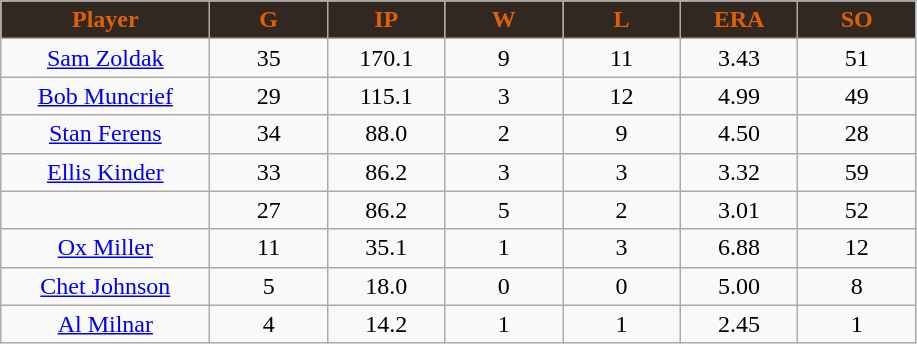<table class="wikitable sortable">
<tr>
<th style="background:#312821;color:#de6108;" width="16%">Player</th>
<th style="background:#312821;color:#de6108;" width="9%">G</th>
<th style="background:#312821;color:#de6108;" width="9%">IP</th>
<th style="background:#312821;color:#de6108;" width="9%">W</th>
<th style="background:#312821;color:#de6108;" width="9%">L</th>
<th style="background:#312821;color:#de6108;" width="9%">ERA</th>
<th style="background:#312821;color:#de6108;" width="9%">SO</th>
</tr>
<tr align="center">
<td><a href='#'>Sam Zoldak</a></td>
<td>35</td>
<td>170.1</td>
<td>9</td>
<td>11</td>
<td>3.43</td>
<td>51</td>
</tr>
<tr align="center">
<td><a href='#'>Bob Muncrief</a></td>
<td>29</td>
<td>115.1</td>
<td>3</td>
<td>12</td>
<td>4.99</td>
<td>49</td>
</tr>
<tr align="center">
<td><a href='#'>Stan Ferens</a></td>
<td>34</td>
<td>88.0</td>
<td>2</td>
<td>9</td>
<td>4.50</td>
<td>28</td>
</tr>
<tr align="center">
<td><a href='#'>Ellis Kinder</a></td>
<td>33</td>
<td>86.2</td>
<td>3</td>
<td>3</td>
<td>3.32</td>
<td>59</td>
</tr>
<tr align="center">
<td></td>
<td>27</td>
<td>86.2</td>
<td>5</td>
<td>2</td>
<td>3.01</td>
<td>52</td>
</tr>
<tr align="center">
<td><a href='#'>Ox Miller</a></td>
<td>11</td>
<td>35.1</td>
<td>1</td>
<td>3</td>
<td>6.88</td>
<td>12</td>
</tr>
<tr align="center">
<td><a href='#'>Chet Johnson</a></td>
<td>5</td>
<td>18.0</td>
<td>0</td>
<td>0</td>
<td>5.00</td>
<td>8</td>
</tr>
<tr align="center">
<td><a href='#'>Al Milnar</a></td>
<td>4</td>
<td>14.2</td>
<td>1</td>
<td>1</td>
<td>2.45</td>
<td>1</td>
</tr>
</table>
